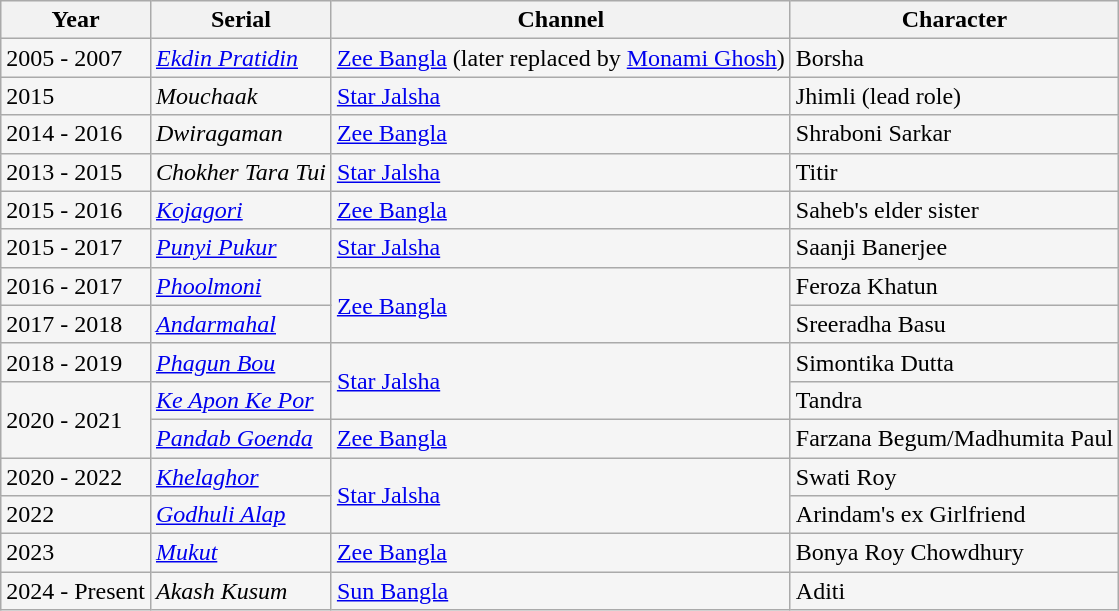<table class="wikitable sortable mw-collapsible" style="background:#F5F5F5;">
<tr>
<th>Year</th>
<th>Serial</th>
<th>Channel</th>
<th>Character</th>
</tr>
<tr>
<td>2005 - 2007</td>
<td><em><a href='#'>Ekdin Pratidin</a></em></td>
<td><a href='#'>Zee Bangla</a> (later replaced by <a href='#'>Monami Ghosh</a>)</td>
<td>Borsha</td>
</tr>
<tr>
<td>2015</td>
<td><em>Mouchaak</em></td>
<td><a href='#'>Star Jalsha</a></td>
<td>Jhimli (lead role)</td>
</tr>
<tr>
<td>2014 - 2016</td>
<td><em>Dwiragaman</em></td>
<td><a href='#'>Zee Bangla</a></td>
<td>Shraboni Sarkar</td>
</tr>
<tr>
<td>2013 - 2015</td>
<td><em>Chokher Tara Tui</em></td>
<td><a href='#'>Star Jalsha</a></td>
<td>Titir</td>
</tr>
<tr>
<td>2015 - 2016</td>
<td><em><a href='#'>Kojagori</a></em></td>
<td><a href='#'>Zee Bangla</a></td>
<td>Saheb's elder sister</td>
</tr>
<tr>
<td>2015 - 2017</td>
<td><em><a href='#'>Punyi Pukur</a></em></td>
<td><a href='#'>Star Jalsha</a></td>
<td>Saanji Banerjee</td>
</tr>
<tr>
<td>2016 - 2017</td>
<td><em><a href='#'>Phoolmoni</a></em></td>
<td rowspan="2"><a href='#'>Zee Bangla</a></td>
<td>Feroza Khatun</td>
</tr>
<tr>
<td>2017 - 2018</td>
<td><em><a href='#'>Andarmahal</a></em></td>
<td>Sreeradha Basu</td>
</tr>
<tr>
<td>2018 - 2019</td>
<td><em><a href='#'>Phagun Bou</a></em></td>
<td rowspan="2"><a href='#'>Star Jalsha</a></td>
<td>Simontika Dutta</td>
</tr>
<tr>
<td rowspan="2">2020 - 2021</td>
<td><em><a href='#'>Ke Apon Ke Por</a></em></td>
<td>Tandra</td>
</tr>
<tr>
<td><em><a href='#'>Pandab Goenda</a></em></td>
<td><a href='#'>Zee Bangla</a></td>
<td>Farzana Begum/Madhumita Paul</td>
</tr>
<tr>
<td>2020 - 2022</td>
<td><em><a href='#'>Khelaghor</a></em></td>
<td rowspan="2"><a href='#'>Star Jalsha</a></td>
<td>Swati Roy</td>
</tr>
<tr>
<td>2022</td>
<td><em><a href='#'>Godhuli Alap</a></em></td>
<td>Arindam's ex Girlfriend</td>
</tr>
<tr>
<td>2023</td>
<td><em><a href='#'>Mukut</a></em></td>
<td><a href='#'>Zee Bangla</a></td>
<td>Bonya Roy Chowdhury</td>
</tr>
<tr>
<td>2024 - Present</td>
<td><em>Akash Kusum</em></td>
<td><a href='#'>Sun Bangla</a></td>
<td>Aditi</td>
</tr>
</table>
